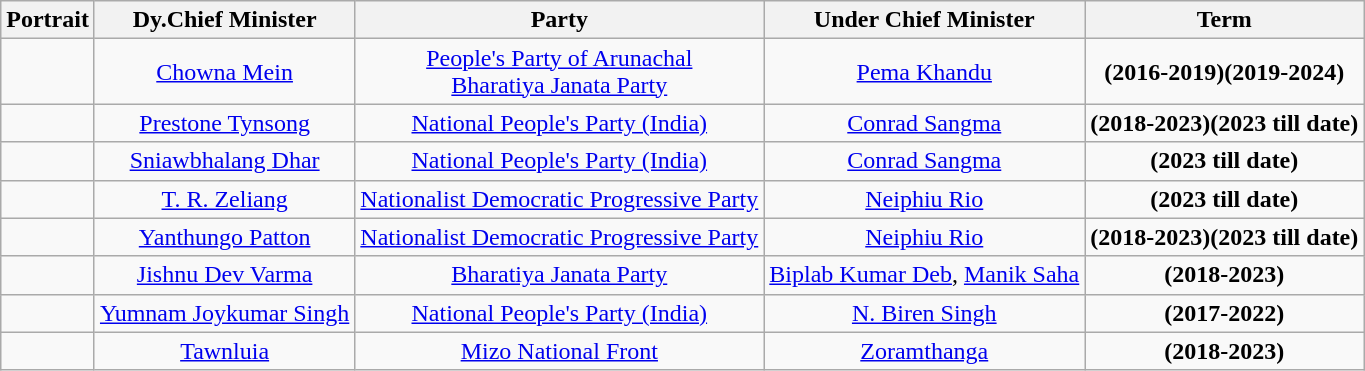<table class="wikitable sortable" style="text-align:center">
<tr>
<th>Portrait</th>
<th scope="col">Dy.Chief Minister</th>
<th>Party</th>
<th>Under Chief Minister</th>
<th scope="col">Term</th>
</tr>
<tr>
<td></td>
<td><a href='#'>Chowna Mein</a></td>
<td><a href='#'>People's Party of Arunachal</a><br><a href='#'>Bharatiya Janata Party</a></td>
<td><a href='#'>Pema Khandu</a></td>
<td><strong>(2016-2019)(2019-2024)</strong></td>
</tr>
<tr>
<td></td>
<td><a href='#'>Prestone Tynsong</a></td>
<td><a href='#'>National People's Party (India)</a></td>
<td><a href='#'>Conrad Sangma</a></td>
<td><strong>(2018-2023)(2023 till date)</strong></td>
</tr>
<tr style="text-align:center;">
<td></td>
<td><a href='#'>Sniawbhalang Dhar</a></td>
<td><a href='#'>National People's Party (India)</a></td>
<td><a href='#'>Conrad Sangma</a></td>
<td><strong>(2023 till date)</strong></td>
</tr>
<tr>
<td></td>
<td><a href='#'>T. R. Zeliang</a></td>
<td><a href='#'>Nationalist Democratic Progressive Party</a></td>
<td><a href='#'>Neiphiu Rio</a></td>
<td><strong>(2023 till date)</strong></td>
</tr>
<tr>
<td></td>
<td><a href='#'>Yanthungo Patton</a></td>
<td><a href='#'>Nationalist Democratic Progressive Party</a></td>
<td><a href='#'>Neiphiu Rio</a></td>
<td><strong>(2018-2023)(2023 till date)</strong></td>
</tr>
<tr>
<td></td>
<td><a href='#'>Jishnu Dev Varma</a></td>
<td><a href='#'>Bharatiya Janata Party</a></td>
<td><a href='#'>Biplab Kumar Deb</a>, <a href='#'>Manik Saha</a></td>
<td><strong>(2018-2023)</strong></td>
</tr>
<tr>
<td></td>
<td><a href='#'>Yumnam Joykumar Singh</a></td>
<td><a href='#'>National People's Party (India)</a></td>
<td><a href='#'>N. Biren Singh</a></td>
<td><strong>(2017-2022)</strong></td>
</tr>
<tr>
<td></td>
<td><a href='#'>Tawnluia</a></td>
<td><a href='#'>Mizo National Front</a></td>
<td><a href='#'>Zoramthanga</a></td>
<td><strong>(2018-2023)</strong></td>
</tr>
</table>
